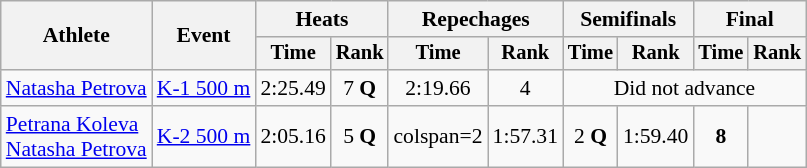<table class="wikitable" style="font-size:90%; text-align:center;">
<tr>
<th rowspan=2>Athlete</th>
<th rowspan=2>Event</th>
<th colspan=2>Heats</th>
<th colspan=2>Repechages</th>
<th colspan=2>Semifinals</th>
<th colspan=2>Final</th>
</tr>
<tr style="font-size:95%">
<th>Time</th>
<th>Rank</th>
<th>Time</th>
<th>Rank</th>
<th>Time</th>
<th>Rank</th>
<th>Time</th>
<th>Rank</th>
</tr>
<tr>
<td align=left><a href='#'>Natasha Petrova</a></td>
<td align=left><a href='#'>K-1 500 m</a></td>
<td>2:25.49</td>
<td>7 <strong>Q</strong></td>
<td>2:19.66</td>
<td>4</td>
<td colspan=4>Did not advance</td>
</tr>
<tr>
<td align=left><a href='#'>Petrana Koleva</a><br><a href='#'>Natasha Petrova</a></td>
<td align=left><a href='#'>K-2 500 m</a></td>
<td>2:05.16</td>
<td>5 <strong>Q</strong></td>
<td>colspan=2 </td>
<td>1:57.31</td>
<td>2 <strong>Q</strong></td>
<td>1:59.40</td>
<td><strong>8</strong></td>
</tr>
</table>
